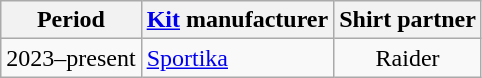<table class="wikitable" style="text-align: center">
<tr>
<th>Period</th>
<th><a href='#'>Kit</a> manufacturer</th>
<th>Shirt partner</th>
</tr>
<tr>
<td>2023–present</td>
<td align="Left" rowspan=2> <a href='#'>Sportika</a></td>
<td>Raider</td>
</tr>
</table>
